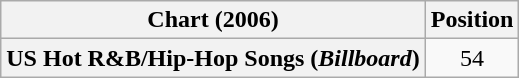<table class="wikitable plainrowheaders" style="text-align:center">
<tr>
<th scope="col">Chart (2006)</th>
<th scope="col">Position</th>
</tr>
<tr>
<th scope="row">US Hot R&B/Hip-Hop Songs (<em>Billboard</em>)</th>
<td>54</td>
</tr>
</table>
